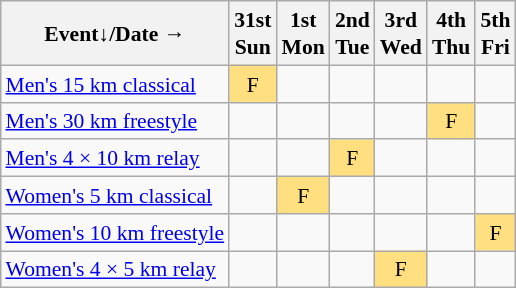<table class="wikitable" style="margin:0.5em auto; font-size:90%; line-height:1.25em; text-align:center;">
<tr>
<th>Event↓/Date →</th>
<th>31st<br>Sun</th>
<th>1st<br>Mon</th>
<th>2nd<br>Tue</th>
<th>3rd<br>Wed</th>
<th>4th<br>Thu</th>
<th>5th<br>Fri</th>
</tr>
<tr>
<td align="left"><a href='#'>Men's 15 km classical</a></td>
<td bgcolor="#FFDF80">F</td>
<td></td>
<td></td>
<td></td>
<td></td>
<td></td>
</tr>
<tr>
<td align="left"><a href='#'>Men's 30 km freestyle</a></td>
<td></td>
<td></td>
<td></td>
<td></td>
<td bgcolor="#FFDF80">F</td>
<td></td>
</tr>
<tr>
<td align="left"><a href='#'>Men's 4 × 10 km relay</a></td>
<td></td>
<td></td>
<td bgcolor="#FFDF80">F</td>
<td></td>
<td></td>
<td></td>
</tr>
<tr>
<td align="left"><a href='#'>Women's 5 km classical</a></td>
<td></td>
<td bgcolor="#FFDF80">F</td>
<td></td>
<td></td>
<td></td>
<td></td>
</tr>
<tr>
<td align="left"><a href='#'>Women's 10 km freestyle</a></td>
<td></td>
<td></td>
<td></td>
<td></td>
<td></td>
<td bgcolor="#FFDF80">F</td>
</tr>
<tr>
<td align="left"><a href='#'>Women's 4 × 5 km relay</a></td>
<td></td>
<td></td>
<td></td>
<td bgcolor="#FFDF80">F</td>
<td></td>
<td></td>
</tr>
</table>
